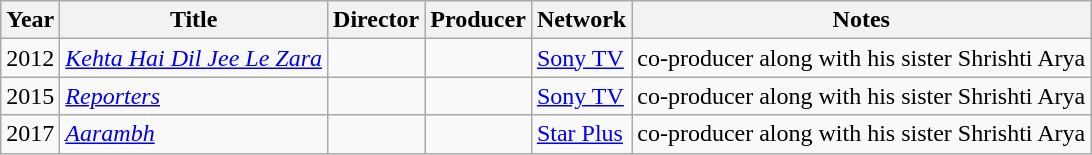<table class="wikitable sortable">
<tr>
<th>Year</th>
<th>Title</th>
<th>Director</th>
<th>Producer</th>
<th>Network</th>
<th>Notes</th>
</tr>
<tr>
<td>2012</td>
<td><em><a href='#'>Kehta Hai Dil Jee Le Zara</a></em></td>
<td></td>
<td></td>
<td><a href='#'>Sony TV</a></td>
<td>co-producer along with his sister Shrishti Arya</td>
</tr>
<tr>
<td>2015</td>
<td><em><a href='#'>Reporters</a></em></td>
<td></td>
<td></td>
<td><a href='#'>Sony TV</a></td>
<td>co-producer along with his sister Shrishti Arya</td>
</tr>
<tr>
<td>2017</td>
<td><em><a href='#'>Aarambh</a></em></td>
<td></td>
<td></td>
<td><a href='#'>Star Plus</a></td>
<td>co-producer along with his sister Shrishti Arya</td>
</tr>
</table>
